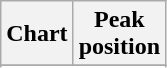<table class="wikitable sortable plainrowheaders" style="text-align:center;">
<tr>
<th scope="col">Chart</th>
<th scope="col">Peak<br>position</th>
</tr>
<tr>
</tr>
<tr>
</tr>
</table>
